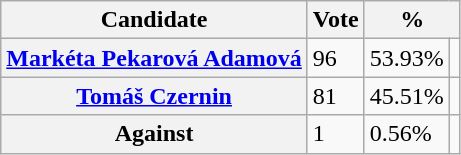<table class="wikitable">
<tr>
<th>Candidate</th>
<th>Vote</th>
<th colspan=2>%</th>
</tr>
<tr>
<th><a href='#'>Markéta Pekarová Adamová</a></th>
<td>96</td>
<td>53.93%</td>
<td></td>
</tr>
<tr>
<th><a href='#'>Tomáš Czernin</a></th>
<td>81</td>
<td>45.51%</td>
<td></td>
</tr>
<tr>
<th>Against</th>
<td>1</td>
<td>0.56%</td>
<td></td>
</tr>
</table>
